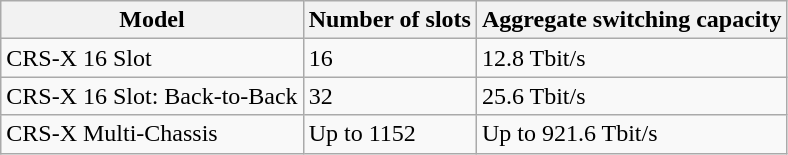<table class="wikitable">
<tr>
<th>Model</th>
<th>Number of slots</th>
<th>Aggregate switching capacity</th>
</tr>
<tr>
<td>CRS-X 16 Slot</td>
<td>16</td>
<td>12.8 Tbit/s</td>
</tr>
<tr>
<td>CRS-X 16 Slot: Back-to-Back</td>
<td>32</td>
<td>25.6 Tbit/s</td>
</tr>
<tr>
<td>CRS-X Multi-Chassis</td>
<td>Up to 1152</td>
<td>Up to 921.6 Tbit/s</td>
</tr>
</table>
